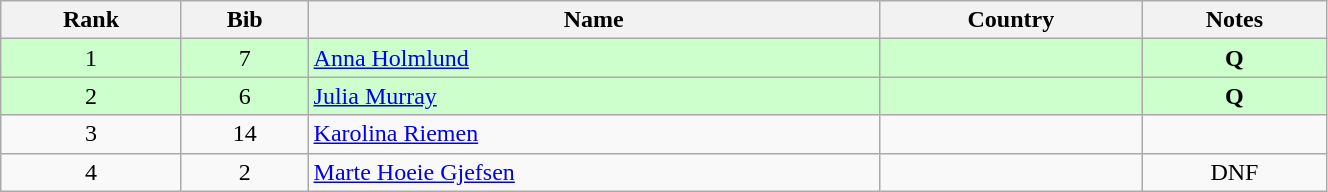<table class="wikitable" style="text-align:center;" width=70%>
<tr>
<th>Rank</th>
<th>Bib</th>
<th>Name</th>
<th>Country</th>
<th>Notes</th>
</tr>
<tr bgcolor="#ccffcc">
<td>1</td>
<td>7</td>
<td align=left><a href='#'>Anna Holmlund</a></td>
<td align=left></td>
<td><strong>Q</strong></td>
</tr>
<tr bgcolor="#ccffcc">
<td>2</td>
<td>6</td>
<td align=left><a href='#'>Julia Murray</a></td>
<td align=left></td>
<td><strong>Q</strong></td>
</tr>
<tr>
<td>3</td>
<td>14</td>
<td align=left><a href='#'>Karolina Riemen</a></td>
<td align=left></td>
<td></td>
</tr>
<tr>
<td>4</td>
<td>2</td>
<td align=left><a href='#'>Marte Hoeie Gjefsen</a></td>
<td align=left></td>
<td>DNF</td>
</tr>
</table>
